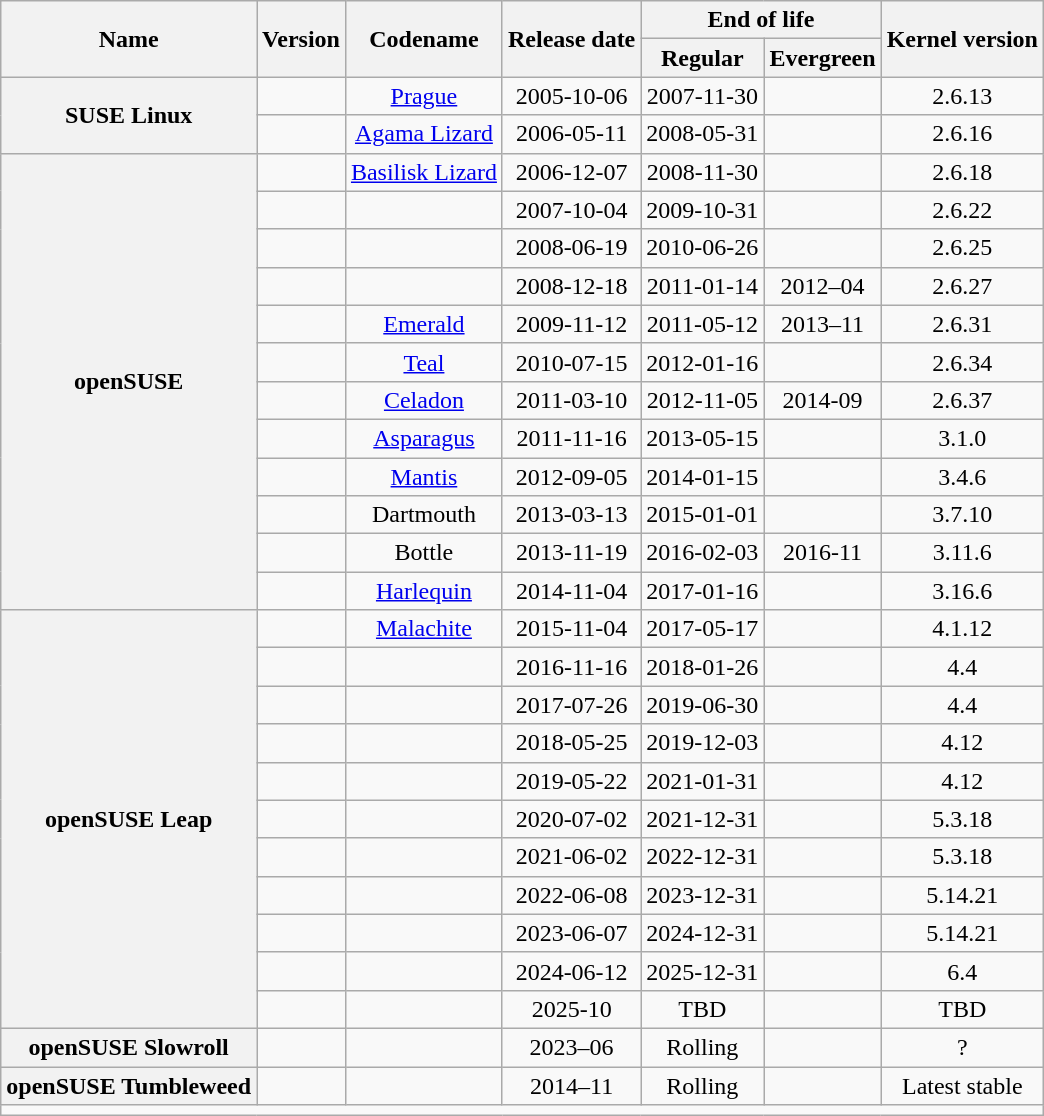<table class="wikitable" style="text-align:center; margin-left:1em; margin-right:0">
<tr>
<th rowspan="2">Name</th>
<th rowspan="2">Version</th>
<th rowspan="2">Codename</th>
<th rowspan="2">Release date</th>
<th colspan="2">End of life</th>
<th rowspan="2">Kernel version</th>
</tr>
<tr>
<th>Regular</th>
<th>Evergreen</th>
</tr>
<tr>
<th rowspan="2">SUSE Linux</th>
<td></td>
<td><a href='#'>Prague</a></td>
<td>2005-10-06</td>
<td>2007-11-30</td>
<td></td>
<td>2.6.13</td>
</tr>
<tr>
<td></td>
<td><a href='#'>Agama Lizard</a></td>
<td>2006-05-11</td>
<td>2008-05-31</td>
<td></td>
<td>2.6.16</td>
</tr>
<tr>
<th rowspan="12">openSUSE</th>
<td></td>
<td><a href='#'>Basilisk Lizard</a></td>
<td>2006-12-07</td>
<td>2008-11-30</td>
<td></td>
<td>2.6.18</td>
</tr>
<tr>
<td></td>
<td></td>
<td>2007-10-04</td>
<td>2009-10-31</td>
<td></td>
<td>2.6.22</td>
</tr>
<tr>
<td></td>
<td></td>
<td>2008-06-19</td>
<td>2010-06-26</td>
<td></td>
<td>2.6.25</td>
</tr>
<tr>
<td></td>
<td></td>
<td>2008-12-18</td>
<td>2011-01-14</td>
<td>2012–04</td>
<td>2.6.27</td>
</tr>
<tr>
<td></td>
<td><a href='#'>Emerald</a></td>
<td>2009-11-12</td>
<td>2011-05-12</td>
<td>2013–11</td>
<td>2.6.31</td>
</tr>
<tr>
<td></td>
<td><a href='#'>Teal</a></td>
<td>2010-07-15</td>
<td>2012-01-16</td>
<td></td>
<td>2.6.34</td>
</tr>
<tr>
<td></td>
<td><a href='#'>Celadon</a></td>
<td>2011-03-10</td>
<td>2012-11-05</td>
<td>2014-09</td>
<td>2.6.37</td>
</tr>
<tr>
<td></td>
<td><a href='#'>Asparagus</a></td>
<td>2011-11-16</td>
<td>2013-05-15</td>
<td></td>
<td>3.1.0</td>
</tr>
<tr>
<td></td>
<td><a href='#'>Mantis</a></td>
<td>2012-09-05</td>
<td>2014-01-15</td>
<td></td>
<td>3.4.6</td>
</tr>
<tr>
<td></td>
<td>Dartmouth</td>
<td>2013-03-13</td>
<td>2015-01-01</td>
<td></td>
<td>3.7.10</td>
</tr>
<tr>
<td></td>
<td>Bottle</td>
<td>2013-11-19</td>
<td>2016-02-03</td>
<td>2016-11</td>
<td>3.11.6</td>
</tr>
<tr>
<td></td>
<td><a href='#'>Harlequin</a></td>
<td>2014-11-04</td>
<td>2017-01-16</td>
<td></td>
<td>3.16.6</td>
</tr>
<tr>
<th rowspan="11">openSUSE Leap</th>
<td></td>
<td><a href='#'>Malachite</a></td>
<td>2015-11-04</td>
<td>2017-05-17</td>
<td></td>
<td>4.1.12</td>
</tr>
<tr>
<td></td>
<td></td>
<td>2016-11-16</td>
<td>2018-01-26</td>
<td></td>
<td>4.4</td>
</tr>
<tr>
<td></td>
<td></td>
<td>2017-07-26</td>
<td>2019-06-30</td>
<td></td>
<td>4.4</td>
</tr>
<tr>
<td></td>
<td></td>
<td>2018-05-25</td>
<td>2019-12-03</td>
<td></td>
<td>4.12</td>
</tr>
<tr>
<td></td>
<td></td>
<td>2019-05-22</td>
<td>2021-01-31</td>
<td></td>
<td>4.12</td>
</tr>
<tr>
<td></td>
<td></td>
<td>2020-07-02</td>
<td>2021-12-31</td>
<td></td>
<td>5.3.18</td>
</tr>
<tr>
<td></td>
<td></td>
<td>2021-06-02</td>
<td>2022-12-31</td>
<td></td>
<td>5.3.18</td>
</tr>
<tr>
<td></td>
<td></td>
<td>2022-06-08</td>
<td>2023-12-31</td>
<td></td>
<td>5.14.21</td>
</tr>
<tr>
<td></td>
<td></td>
<td>2023-06-07</td>
<td>2024-12-31</td>
<td></td>
<td>5.14.21</td>
</tr>
<tr>
<td></td>
<td></td>
<td>2024-06-12</td>
<td>2025-12-31</td>
<td></td>
<td>6.4</td>
</tr>
<tr>
<td></td>
<td></td>
<td>2025-10</td>
<td>TBD</td>
<td></td>
<td>TBD</td>
</tr>
<tr>
<th rowspan="1">openSUSE Slowroll</th>
<td></td>
<td></td>
<td>2023–06</td>
<td>Rolling</td>
<td></td>
<td>?</td>
</tr>
<tr>
<th rowspan="1">openSUSE Tumbleweed</th>
<td></td>
<td></td>
<td>2014–11</td>
<td>Rolling</td>
<td></td>
<td>Latest stable</td>
</tr>
<tr>
<td colspan="7"><small></small></td>
</tr>
</table>
